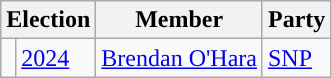<table class="wikitable">
<tr>
<th colspan="2">Election</th>
<th>Member</th>
<th>Party</th>
</tr>
<tr>
<td style="color:inherit;background-color: "></td>
<td><a href='#'>2024</a></td>
<td><a href='#'>Brendan O'Hara</a></td>
<td><a href='#'>SNP</a></td>
</tr>
</table>
